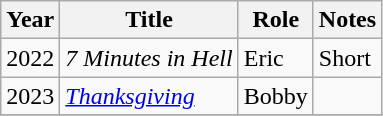<table class="wikitable sortable">
<tr>
<th>Year</th>
<th>Title</th>
<th>Role</th>
<th>Notes</th>
</tr>
<tr>
<td>2022</td>
<td><em>7 Minutes in Hell</em></td>
<td>Eric</td>
<td>Short</td>
</tr>
<tr>
<td>2023</td>
<td><em><a href='#'>Thanksgiving</a></em></td>
<td>Bobby</td>
<td></td>
</tr>
<tr>
</tr>
</table>
